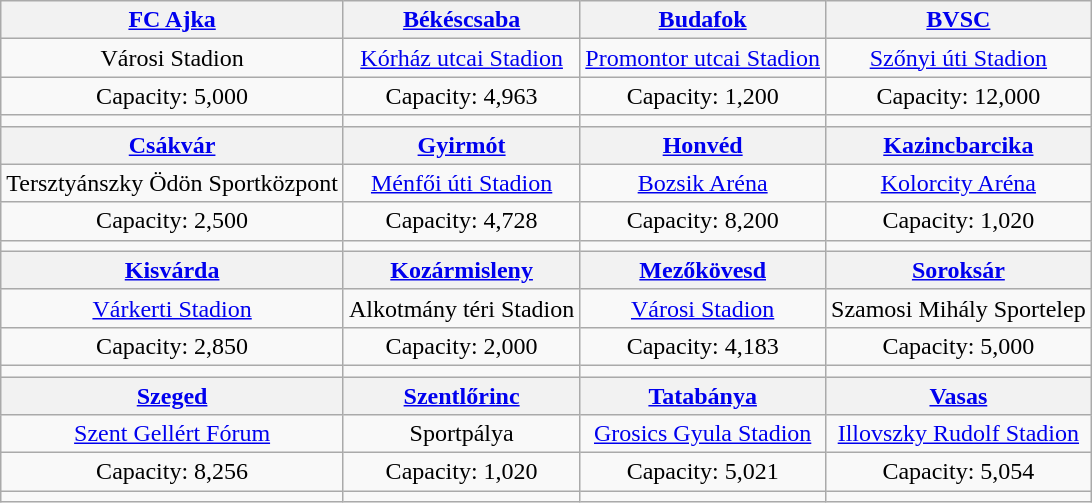<table class="wikitable" style="text-align:center;margin:1em auto;">
<tr>
<th><a href='#'>FC Ajka</a></th>
<th><a href='#'>Békéscsaba</a></th>
<th><a href='#'>Budafok</a></th>
<th><a href='#'>BVSC</a></th>
</tr>
<tr>
<td>Városi Stadion</td>
<td><a href='#'>Kórház utcai Stadion</a></td>
<td><a href='#'>Promontor utcai Stadion</a></td>
<td><a href='#'>Szőnyi úti Stadion</a></td>
</tr>
<tr>
<td>Capacity: 5,000</td>
<td>Capacity: 4,963</td>
<td>Capacity: 1,200</td>
<td>Capacity: 12,000</td>
</tr>
<tr>
<td></td>
<td></td>
<td></td>
<td></td>
</tr>
<tr>
<th><a href='#'>Csákvár</a></th>
<th><a href='#'>Gyirmót</a></th>
<th><a href='#'>Honvéd</a></th>
<th><a href='#'>Kazincbarcika</a></th>
</tr>
<tr>
<td>Tersztyánszky Ödön Sportközpont</td>
<td><a href='#'>Ménfői úti Stadion</a></td>
<td><a href='#'>Bozsik Aréna</a></td>
<td><a href='#'>Kolorcity Aréna</a></td>
</tr>
<tr>
<td>Capacity: 2,500</td>
<td>Capacity: 4,728</td>
<td>Capacity: 8,200</td>
<td>Capacity: 1,020</td>
</tr>
<tr>
<td></td>
<td></td>
<td></td>
<td></td>
</tr>
<tr>
<th><a href='#'>Kisvárda</a></th>
<th><a href='#'>Kozármisleny</a></th>
<th><a href='#'>Mezőkövesd</a></th>
<th><a href='#'>Soroksár</a></th>
</tr>
<tr>
<td><a href='#'>Várkerti Stadion</a></td>
<td>Alkotmány téri Stadion</td>
<td><a href='#'>Városi Stadion</a></td>
<td>Szamosi Mihály Sportelep</td>
</tr>
<tr>
<td>Capacity: 2,850</td>
<td>Capacity: 2,000</td>
<td>Capacity: 4,183</td>
<td>Capacity: 5,000</td>
</tr>
<tr>
<td></td>
<td></td>
<td></td>
<td></td>
</tr>
<tr>
<th><a href='#'>Szeged</a></th>
<th><a href='#'>Szentlőrinc</a></th>
<th><a href='#'>Tatabánya</a></th>
<th><a href='#'>Vasas</a></th>
</tr>
<tr>
<td><a href='#'>Szent Gellért Fórum</a></td>
<td>Sportpálya</td>
<td><a href='#'>Grosics Gyula Stadion</a></td>
<td><a href='#'>Illovszky Rudolf Stadion</a></td>
</tr>
<tr>
<td>Capacity: 8,256</td>
<td>Capacity: 1,020</td>
<td>Capacity: 5,021</td>
<td>Capacity: 5,054</td>
</tr>
<tr>
<td></td>
<td></td>
<td></td>
<td></td>
</tr>
</table>
